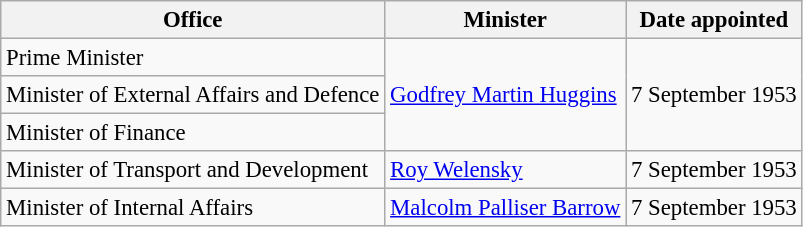<table class="wikitable" style="font-size: 95%;">
<tr>
<th>Office</th>
<th>Minister</th>
<th>Date appointed</th>
</tr>
<tr>
<td>Prime Minister</td>
<td rowspan=3><a href='#'>Godfrey Martin Huggins</a></td>
<td rowspan=3>7 September 1953</td>
</tr>
<tr>
<td>Minister of External Affairs and Defence</td>
</tr>
<tr>
<td>Minister of Finance</td>
</tr>
<tr>
<td>Minister of Transport and Development</td>
<td><a href='#'>Roy Welensky</a></td>
<td>7 September 1953</td>
</tr>
<tr>
<td>Minister of Internal Affairs</td>
<td><a href='#'>Malcolm Palliser Barrow</a></td>
<td>7 September 1953</td>
</tr>
</table>
